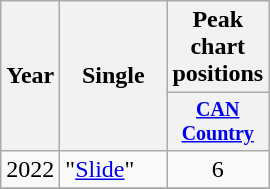<table class="wikitable" style="text-align:center;">
<tr>
<th rowspan="2" style="width:2em;">Year</th>
<th rowspan="2" style="width:4em;">Single</th>
<th colspan="1">Peak chart positions</th>
</tr>
<tr style="font-size:smaller;">
<th style="width:3em;"><a href='#'>CAN<br>Country</a><br></th>
</tr>
<tr>
<td>2022</td>
<td align="left">"<a href='#'>Slide</a>"</td>
<td>6</td>
</tr>
<tr>
</tr>
</table>
